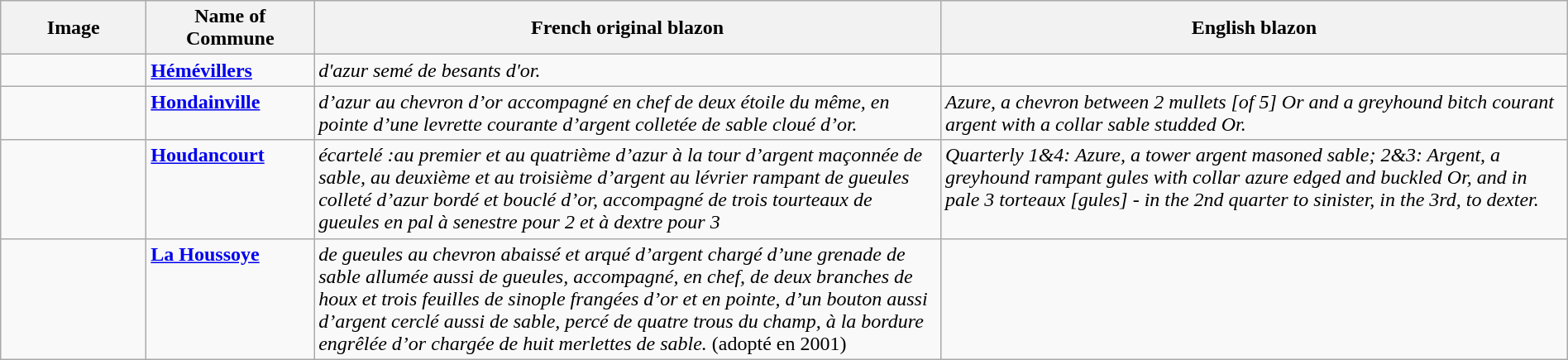<table class="wikitable" width="100%">
<tr>
<th width="110">Image</th>
<th>Name of Commune</th>
<th width="40%">French original blazon</th>
<th width="40%">English blazon</th>
</tr>
<tr valign=top>
<td align=center></td>
<td><strong><a href='#'>Hémévillers</a></strong></td>
<td><em>d'azur semé de besants d'or.</em></td>
<td></td>
</tr>
<tr valign=top>
<td align=center></td>
<td><strong><a href='#'>Hondainville</a></strong></td>
<td><em>d’azur au chevron d’or accompagné en chef de deux étoile du même, en pointe d’une levrette courante d’argent colletée de sable cloué d’or.</em></td>
<td><em>Azure, a chevron between 2 mullets [of 5] Or and a greyhound bitch courant argent with a collar sable studded Or.</em></td>
</tr>
<tr valign=top>
<td align=center></td>
<td><strong><a href='#'>Houdancourt</a></strong></td>
<td><em>écartelé :au premier et au quatrième d’azur à la tour d’argent maçonnée de sable, au deuxième et au troisième d’argent au lévrier rampant de gueules colleté d’azur bordé et bouclé d’or, accompagné de trois tourteaux de gueules en pal à senestre pour 2 et à dextre pour 3</em></td>
<td><em>Quarterly 1&4: Azure, a tower argent masoned sable; 2&3: Argent, a greyhound rampant gules with collar azure edged and buckled Or, and in pale 3 torteaux [gules] - in the 2nd quarter to sinister, in the 3rd, to dexter.</em></td>
</tr>
<tr valign=top>
<td align=center><br></td>
<td><strong><a href='#'>La Houssoye</a></strong></td>
<td><em>de gueules au chevron abaissé et arqué d’argent chargé d’une grenade de sable allumée aussi de gueules, accompagné, en chef, de deux branches de houx et trois feuilles de sinople frangées d’or et en pointe, d’un bouton aussi d’argent cerclé aussi de sable, percé de quatre trous du champ, à la bordure engrêlée d’or chargée de huit merlettes de sable.</em> (adopté en 2001)</td>
<td></td>
</tr>
</table>
